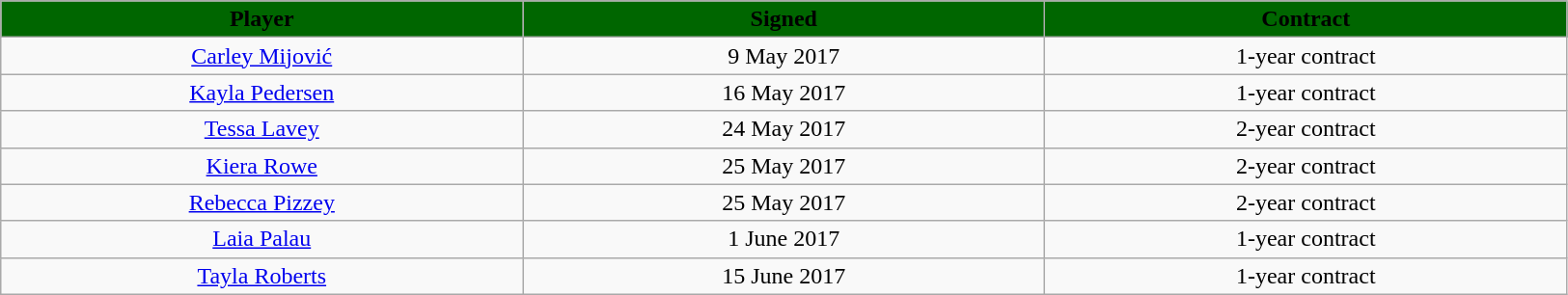<table class="wikitable sortable sortable">
<tr>
<th style="background: #006600" width="10%"><span>Player</span></th>
<th style="background: #006600" width="10%"><span>Signed</span></th>
<th style="background: #006600" width="10%"><span>Contract</span></th>
</tr>
<tr style="text-align: center">
<td><a href='#'>Carley Mijović</a></td>
<td>9 May 2017</td>
<td>1-year contract</td>
</tr>
<tr style="text-align: center">
<td><a href='#'>Kayla Pedersen</a></td>
<td>16 May 2017</td>
<td>1-year contract</td>
</tr>
<tr style="text-align: center">
<td><a href='#'>Tessa Lavey</a></td>
<td>24 May 2017</td>
<td>2-year contract</td>
</tr>
<tr style="text-align: center">
<td><a href='#'>Kiera Rowe</a></td>
<td>25 May 2017</td>
<td>2-year contract</td>
</tr>
<tr style="text-align: center">
<td><a href='#'>Rebecca Pizzey</a></td>
<td>25 May 2017</td>
<td>2-year contract</td>
</tr>
<tr style="text-align: center">
<td><a href='#'>Laia Palau</a></td>
<td>1 June 2017</td>
<td>1-year contract</td>
</tr>
<tr style="text-align: center">
<td><a href='#'>Tayla Roberts</a></td>
<td>15 June 2017</td>
<td>1-year contract</td>
</tr>
</table>
